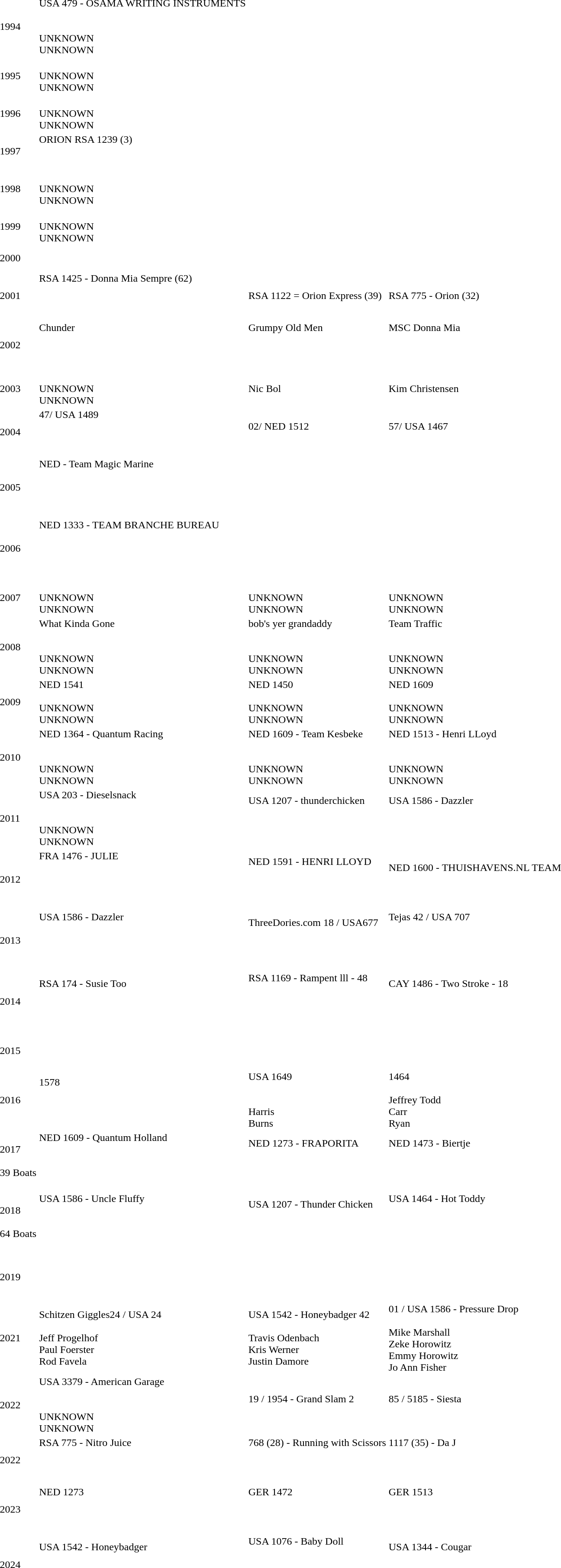<table>
<tr>
<td>1994</td>
<td>USA 479 - OSAMA WRITING INSTRUMENTS<br><br><br>UNKNOWN<br>UNKNOWN</td>
<td></td>
<td></td>
<td></td>
</tr>
<tr>
<td>1995</td>
<td><br>UNKNOWN<br>UNKNOWN</td>
<td></td>
<td></td>
<td></td>
</tr>
<tr>
<td>1996</td>
<td><br>UNKNOWN<br>UNKNOWN</td>
<td></td>
<td></td>
<td></td>
</tr>
<tr>
<td>1997</td>
<td>ORION	RSA 1239 (3)<br><br>  <br> </td>
<td></td>
<td></td>
<td></td>
</tr>
<tr>
<td>1998</td>
<td><br>UNKNOWN<br>UNKNOWN</td>
<td></td>
<td></td>
<td></td>
</tr>
<tr>
<td>1999</td>
<td><br>UNKNOWN<br>UNKNOWN</td>
<td></td>
<td></td>
<td></td>
</tr>
<tr>
<td>2000</td>
<td><br><br></td>
<td></td>
<td></td>
<td></td>
</tr>
<tr>
<td>2001</td>
<td>RSA 1425 - Donna Mia Sempre (62)<br><br><br>
<br>
</td>
<td>RSA 1122 = Orion Express (39)<br></td>
<td>RSA 775 - Orion (32)<br></td>
<td></td>
</tr>
<tr>
<td>2002</td>
<td>Chunder<br><br><br>
<br>
</td>
<td>Grumpy Old Men<br><br><br>
<br>
</td>
<td>MSC Donna Mia<br><br><br>
<br>
</td>
<td></td>
</tr>
<tr>
<td>2003</td>
<td><br>UNKNOWN<br>UNKNOWN</td>
<td>Nic Bol</td>
<td>Kim Christensen</td>
<td></td>
</tr>
<tr>
<td>2004<br></td>
<td>47/ USA 1489<br><br><br>
<br>
</td>
<td>02/ NED 1512<br><br></td>
<td>57/ USA 1467<br><br></td>
<td></td>
</tr>
<tr>
<td>2005</td>
<td>NED - Team Magic Marine<br><br><br>
<br>
<br>
</td>
<td></td>
<td></td>
<td></td>
</tr>
<tr>
<td>2006</td>
<td>NED 1333 - TEAM BRANCHE BUREAU<br><br><br>
<br>
<br>
</td>
<td></td>
<td></td>
<td></td>
</tr>
<tr>
<td>2007<br></td>
<td><br>UNKNOWN<br>UNKNOWN</td>
<td><br>UNKNOWN<br>UNKNOWN</td>
<td><br>UNKNOWN<br>UNKNOWN</td>
<td></td>
</tr>
<tr>
<td>2008<br></td>
<td>What Kinda Gone<br><br><br>UNKNOWN<br>UNKNOWN</td>
<td>bob's yer grandaddy<br><br><br>UNKNOWN<br>UNKNOWN</td>
<td>Team Traffic<br><br><br>UNKNOWN<br>UNKNOWN</td>
<td></td>
</tr>
<tr>
<td>2009<br></td>
<td>NED 1541<br><br>UNKNOWN<br>UNKNOWN</td>
<td>NED 1450<br><br>UNKNOWN<br>UNKNOWN</td>
<td>NED 1609<br><br>UNKNOWN<br>UNKNOWN</td>
<td></td>
</tr>
<tr>
<td>2010<br></td>
<td>NED 1364 - Quantum Racing<br><br><br>UNKNOWN<br>UNKNOWN</td>
<td>NED 1609 - Team Kesbeke<br><br><br>UNKNOWN<br>UNKNOWN</td>
<td>NED 1513 - Henri LLoyd<br><br><br>UNKNOWN<br>UNKNOWN</td>
<td></td>
</tr>
<tr>
<td>2011<br></td>
<td>USA 203 - Dieselsnack<br><br><br>UNKNOWN<br>UNKNOWN</td>
<td>USA 1207 - thunderchicken<br><br><br>
<br>
</td>
<td>USA 1586 - Dazzler<br><br><br>
<br>
</td>
<td></td>
</tr>
<tr>
<td>2012<br></td>
<td>FRA 1476 - JULIE<br><br><br>
<br>
<br>
</td>
<td>NED 1591 - HENRI LLOYD<br><br>
<br>
<br>
</td>
<td>NED 1600 - THUISHAVENS.NL TEAM<br><br>
<br>
</td>
<td></td>
</tr>
<tr>
<td>2013<br></td>
<td>USA 1586 - Dazzler<br><br><br>
<br>
<br>
</td>
<td>ThreeDories.com 	18 / USA677<br><br><br>
<br>
</td>
<td>Tejas 	42 / USA 707<br><br><br>
<br>
<br></td>
<td></td>
</tr>
<tr>
<td>2014<br></td>
<td>RSA 174 - Susie Too<br><br><br>
<br>
</td>
<td>RSA 1169 - Rampent lll - 48<br><br><br>
<br>
<br>
</td>
<td>CAY 1486 - Two Stroke - 18<br><br><br>
<br>
</td>
<td></td>
</tr>
<tr>
<td>2015<br></td>
<td><br><br><br>
</td>
<td><br>
</td>
<td><br>
</td>
<td></td>
</tr>
<tr>
<td>2016<br></td>
<td>1578<br><br><br>
<br>
</td>
<td>USA 1649<br><br><br>
Harris<br>
Burns<br></td>
<td>1464<br><br>Jeffrey	Todd<br>
Carr<br>
Ryan</td>
<td></td>
</tr>
<tr>
<td>2017<br><br>39 Boats</td>
<td>NED 1609 - Quantum Holland<br><br><br>
<br>
<br>
</td>
<td>NED 1273 - FRAPORITA<br><br><br>
<br>
</td>
<td>NED 1473 - Biertje<br><br><br>
<br>
</td>
<td></td>
</tr>
<tr>
<td>2018<br><br>64 Boats</td>
<td>USA 1586 - Uncle Fluffy<br><br><br>
<br>
<br>
</td>
<td>USA 1207 - Thunder Chicken<br><br><br>
<br>
</td>
<td>USA 1464 - Hot Toddy<br><br><br>
<br>
<br></td>
<td></td>
</tr>
<tr>
<td>2019<br></td>
<td><br><br><br>
</td>
<td><br><br><br>
</td>
<td><br><br><br>
<br>
</td>
<td></td>
</tr>
<tr>
<td>2021<br></td>
<td>Schitzen Giggles24 / USA 24<br><br>Jeff Progelhof<br>
Paul Foerster<br>
Rod	Favela</td>
<td>USA 1542 - Honeybadger 42<br><br>Travis Odenbach<br>
Kris Werner<br>
Justin Damore</td>
<td>01 / USA 1586 - Pressure Drop <br><br>Mike Marshall<br>
Zeke Horowitz<br>
Emmy Horowitz<br>
Jo Ann Fisher</td>
<td></td>
</tr>
<tr>
<td>2022<br></td>
<td>USA 3379 - American Garage<br><br><br>UNKNOWN<br>UNKNOWN</td>
<td>19 / 1954 - Grand Slam 2<br><br></td>
<td>85 / 5185 - Siesta <br><br></td>
<td></td>
</tr>
<tr>
<td>2022<br></td>
<td>RSA 775 - Nitro Juice<br><br><br>
<br>
</td>
<td>768 (28) - Running with Scissors<br><br><br>
<br>
</td>
<td>1117 (35) - Da J<br><br><br>
<br>
</td>
<td></td>
</tr>
<tr>
<td>2023</td>
<td>NED 1273<br><br><br>
<br>
</td>
<td>GER 1472<br><br><br>
<br>
</td>
<td>GER 1513<br><br><br>
<br>
</td>
<td></td>
</tr>
<tr>
<td>2024</td>
<td>USA 1542 - Honeybadger <br><br><br>
<br>
</td>
<td>USA 1076 - Baby Doll <br><br><br>
<br>
<br>
</td>
<td>USA 1344 - Cougar <br><br><br>
<br>
</td>
<td></td>
</tr>
</table>
